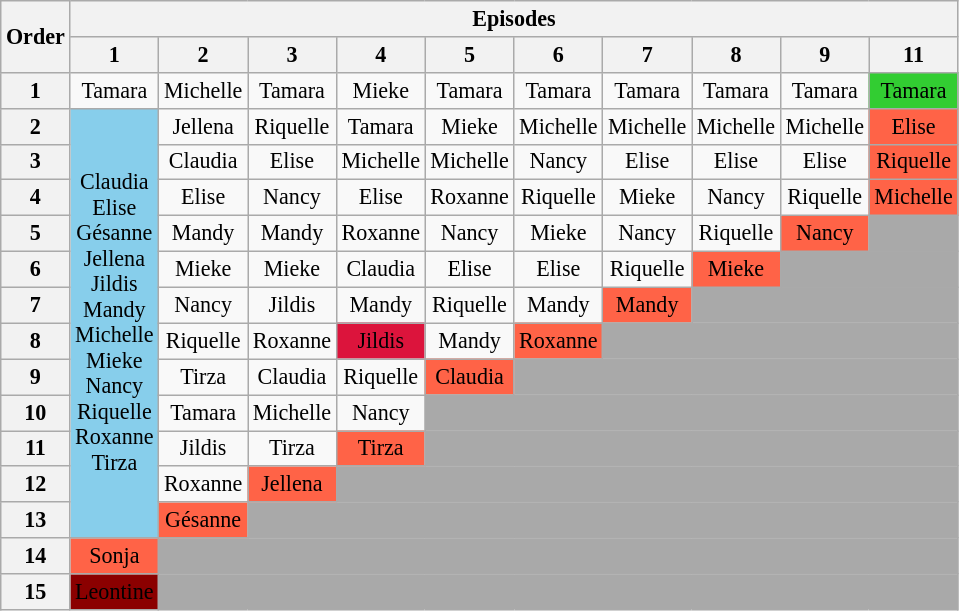<table class="wikitable" style="text-align:center; font-size:92%">
<tr>
<th rowspan="2">Order</th>
<th colspan="10">Episodes</th>
</tr>
<tr>
<th>1</th>
<th>2</th>
<th>3</th>
<th>4</th>
<th>5</th>
<th>6</th>
<th>7</th>
<th>8</th>
<th>9</th>
<th>11</th>
</tr>
<tr>
<th>1</th>
<td>Tamara</td>
<td>Michelle</td>
<td>Tamara</td>
<td>Mieke</td>
<td>Tamara</td>
<td>Tamara</td>
<td>Tamara</td>
<td>Tamara</td>
<td>Tamara</td>
<td bgcolor="limegreen">Tamara</td>
</tr>
<tr>
<th>2</th>
<td rowspan="12" bgcolor="skyblue">Claudia <br> Elise<br> Gésanne <br>Jellena <br> Jildis <br>Mandy <br> Michelle <br> Mieke <br> Nancy <br> Riquelle <br> Roxanne <br> Tirza</td>
<td>Jellena</td>
<td>Riquelle</td>
<td>Tamara</td>
<td>Mieke</td>
<td>Michelle</td>
<td>Michelle</td>
<td>Michelle</td>
<td>Michelle</td>
<td style="background:tomato;">Elise</td>
</tr>
<tr>
<th>3</th>
<td>Claudia</td>
<td>Elise</td>
<td>Michelle</td>
<td>Michelle</td>
<td>Nancy</td>
<td>Elise</td>
<td>Elise</td>
<td>Elise</td>
<td style="background:tomato;">Riquelle</td>
</tr>
<tr>
<th>4</th>
<td>Elise</td>
<td>Nancy</td>
<td>Elise</td>
<td>Roxanne</td>
<td>Riquelle</td>
<td>Mieke</td>
<td>Nancy</td>
<td>Riquelle</td>
<td style="background:tomato;">Michelle</td>
</tr>
<tr>
<th>5</th>
<td>Mandy</td>
<td>Mandy</td>
<td>Roxanne</td>
<td>Nancy</td>
<td>Mieke</td>
<td>Nancy</td>
<td>Riquelle</td>
<td style="background:tomato;">Nancy</td>
<td colspan=1 bgcolor="darkgray"></td>
</tr>
<tr>
<th>6</th>
<td>Mieke</td>
<td>Mieke</td>
<td>Claudia</td>
<td>Elise</td>
<td>Elise</td>
<td>Riquelle</td>
<td style="background:tomato;">Mieke</td>
<td colspan=2 bgcolor="darkgray"></td>
</tr>
<tr>
<th>7</th>
<td>Nancy</td>
<td>Jildis</td>
<td>Mandy</td>
<td>Riquelle</td>
<td>Mandy</td>
<td style="background:tomato;">Mandy</td>
<td colspan=3 bgcolor="darkgray"></td>
</tr>
<tr>
<th>8</th>
<td>Riquelle</td>
<td>Roxanne</td>
<td style="background:crimson;"><span>Jildis</span></td>
<td>Mandy</td>
<td style="background:tomato;">Roxanne</td>
<td colspan=4 bgcolor="darkgray"></td>
</tr>
<tr>
<th>9</th>
<td>Tirza</td>
<td>Claudia</td>
<td>Riquelle</td>
<td style="background:tomato;">Claudia</td>
<td colspan=5 bgcolor="darkgray"></td>
</tr>
<tr>
<th>10</th>
<td>Tamara</td>
<td>Michelle</td>
<td>Nancy</td>
<td colspan=6 bgcolor="darkgray"></td>
</tr>
<tr>
<th>11</th>
<td>Jildis</td>
<td>Tirza</td>
<td style="background:tomato;">Tirza</td>
<td colspan=6 bgcolor="darkgray"></td>
</tr>
<tr>
<th>12</th>
<td>Roxanne</td>
<td style="background:tomato;">Jellena</td>
<td colspan=7 bgcolor="darkgray"></td>
</tr>
<tr>
<th>13</th>
<td style="background:tomato;">Gésanne</td>
<td colspan=8 bgcolor="darkgray"></td>
</tr>
<tr>
<th>14</th>
<td style="background:tomato;">Sonja</td>
<td colspan=9 bgcolor="darkgray"></td>
</tr>
<tr>
<th>15</th>
<td style="background:darkred;"><span>Leontine</span></td>
<td colspan=9 bgcolor="darkgray"></td>
</tr>
</table>
